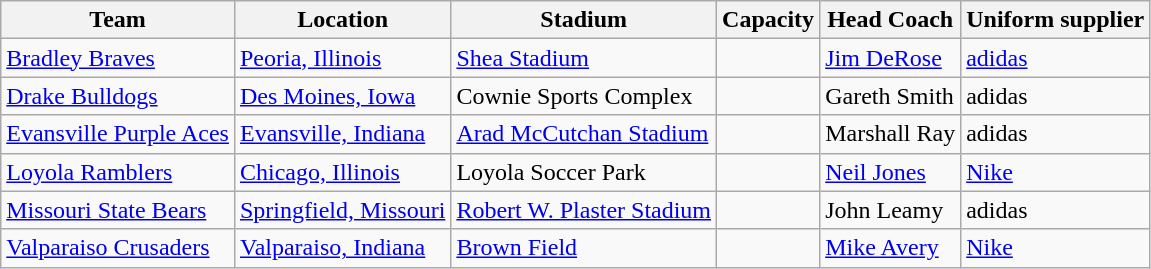<table class="wikitable sortable">
<tr>
<th>Team</th>
<th>Location</th>
<th>Stadium</th>
<th>Capacity</th>
<th>Head Coach</th>
<th>Uniform supplier</th>
</tr>
<tr>
<td><a href='#'>Bradley Braves</a></td>
<td><a href='#'>Peoria, Illinois</a></td>
<td><a href='#'>Shea Stadium</a></td>
<td align="center"></td>
<td> <a href='#'>Jim DeRose</a></td>
<td> <a href='#'>adidas</a></td>
</tr>
<tr>
<td><a href='#'>Drake Bulldogs</a></td>
<td><a href='#'>Des Moines, Iowa</a></td>
<td>Cownie Sports Complex</td>
<td align="center"></td>
<td> Gareth Smith</td>
<td> adidas</td>
</tr>
<tr>
<td><a href='#'>Evansville Purple Aces</a></td>
<td><a href='#'>Evansville, Indiana</a></td>
<td><a href='#'>Arad McCutchan Stadium</a></td>
<td align="center"></td>
<td> Marshall Ray</td>
<td> adidas</td>
</tr>
<tr>
<td><a href='#'>Loyola Ramblers</a></td>
<td><a href='#'>Chicago, Illinois</a></td>
<td>Loyola Soccer Park</td>
<td align="center"></td>
<td> <a href='#'>Neil Jones</a></td>
<td> <a href='#'>Nike</a></td>
</tr>
<tr>
<td><a href='#'>Missouri State Bears</a></td>
<td><a href='#'>Springfield, Missouri</a></td>
<td><a href='#'>Robert W. Plaster Stadium</a></td>
<td align="center"></td>
<td> John Leamy</td>
<td> adidas</td>
</tr>
<tr>
<td><a href='#'>Valparaiso Crusaders</a></td>
<td><a href='#'>Valparaiso, Indiana</a></td>
<td><a href='#'>Brown Field</a></td>
<td align="center"></td>
<td> <a href='#'>Mike Avery</a></td>
<td> <a href='#'>Nike</a></td>
</tr>
</table>
